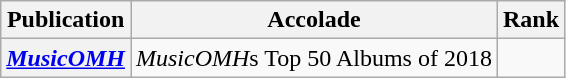<table class="wikitable sortable plainrowheaders">
<tr>
<th scope="col">Publication</th>
<th scope="col">Accolade</th>
<th scope="col">Rank</th>
</tr>
<tr>
<th scope="row"><em><a href='#'>MusicOMH</a></em></th>
<td><em>MusicOMH</em>s Top 50 Albums of 2018</td>
<td></td>
</tr>
</table>
